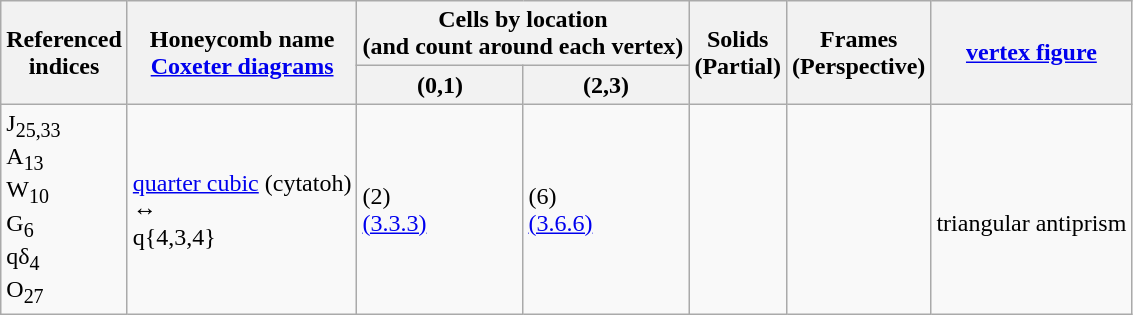<table class="wikitable">
<tr>
<th rowspan=2>Referenced<br>indices</th>
<th rowspan=2>Honeycomb name<br><a href='#'>Coxeter diagrams</a><br></th>
<th colspan=2>Cells by location<br>(and count around each vertex)</th>
<th rowspan=2>Solids<br>(Partial)</th>
<th rowspan=2>Frames<br>(Perspective)</th>
<th rowspan=2><a href='#'>vertex figure</a></th>
</tr>
<tr>
<th>(0,1)<br></th>
<th>(2,3)<br></th>
</tr>
<tr>
<td>J<sub>25,33</sub><br>A<sub>13</sub><br>W<sub>10</sub><br>G<sub>6</sub><br>qδ<sub>4</sub><br>O<sub>27</sub></td>
<td><a href='#'>quarter cubic</a> (cytatoh)<br> ↔ <br>q{4,3,4}</td>
<td> (2)<br><a href='#'>(3.3.3)</a></td>
<td> (6)<br><a href='#'>(3.6.6)</a></td>
<td></td>
<td></td>
<td><br>triangular antiprism</td>
</tr>
</table>
